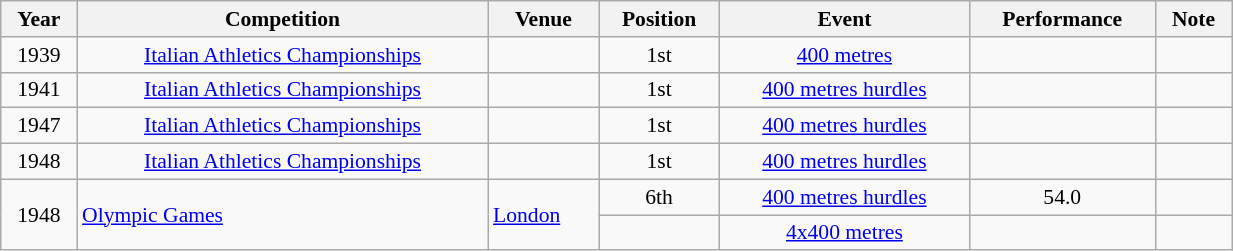<table class="wikitable"  style="width:65%; font-size:90%; text-align:center;">
<tr>
<th>Year</th>
<th>Competition</th>
<th>Venue</th>
<th>Position</th>
<th>Event</th>
<th>Performance</th>
<th>Note</th>
</tr>
<tr>
<td>1939</td>
<td><a href='#'>Italian Athletics Championships</a></td>
<td></td>
<td>1st</td>
<td><a href='#'>400 metres</a></td>
<td></td>
<td></td>
</tr>
<tr>
<td>1941</td>
<td><a href='#'>Italian Athletics Championships</a></td>
<td></td>
<td>1st</td>
<td><a href='#'>400 metres hurdles</a></td>
<td></td>
<td></td>
</tr>
<tr>
<td>1947</td>
<td><a href='#'>Italian Athletics Championships</a></td>
<td></td>
<td>1st</td>
<td><a href='#'>400 metres hurdles</a></td>
<td></td>
<td></td>
</tr>
<tr>
<td>1948</td>
<td><a href='#'>Italian Athletics Championships</a></td>
<td></td>
<td>1st</td>
<td><a href='#'>400 metres hurdles</a></td>
<td></td>
<td></td>
</tr>
<tr>
<td rowspan=2>1948</td>
<td rowspan="2" style="text-align:left;"><a href='#'>Olympic Games</a></td>
<td rowspan="2" style="text-align:left;"> <a href='#'>London</a></td>
<td>6th</td>
<td><a href='#'>400 metres hurdles</a></td>
<td>54.0</td>
<td></td>
</tr>
<tr>
<td></td>
<td><a href='#'>4x400 metres</a></td>
<td></td>
<td></td>
</tr>
</table>
